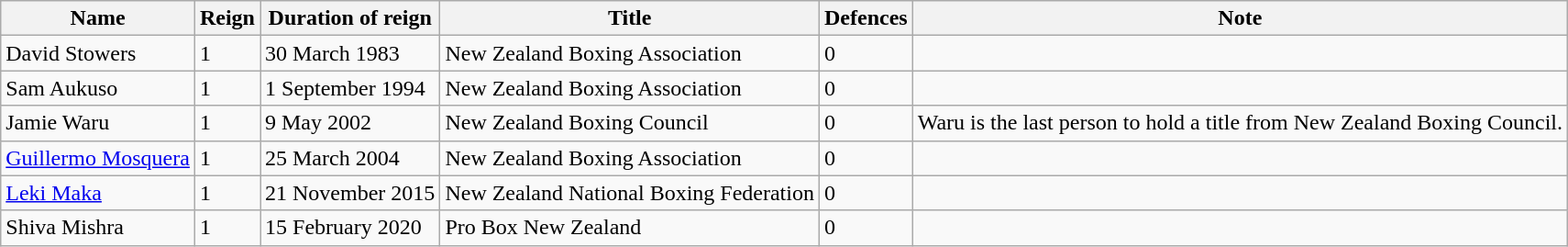<table class="wikitable">
<tr>
<th>Name</th>
<th>Reign</th>
<th>Duration of reign</th>
<th>Title</th>
<th>Defences</th>
<th>Note</th>
</tr>
<tr>
<td>David Stowers</td>
<td>1</td>
<td>30 March 1983</td>
<td>New Zealand Boxing Association</td>
<td>0</td>
<td></td>
</tr>
<tr>
<td>Sam Aukuso</td>
<td>1</td>
<td>1 September 1994</td>
<td>New Zealand Boxing Association</td>
<td>0</td>
<td></td>
</tr>
<tr>
<td>Jamie Waru</td>
<td>1</td>
<td>9 May 2002</td>
<td>New Zealand Boxing Council</td>
<td>0</td>
<td>Waru is the last person to hold a title from New Zealand Boxing Council.</td>
</tr>
<tr>
<td><a href='#'>Guillermo Mosquera</a></td>
<td>1</td>
<td>25 March 2004</td>
<td>New Zealand Boxing Association</td>
<td>0</td>
<td></td>
</tr>
<tr>
<td><a href='#'>Leki Maka</a></td>
<td>1</td>
<td>21 November 2015</td>
<td>New Zealand National Boxing Federation</td>
<td>0</td>
<td></td>
</tr>
<tr>
<td>Shiva Mishra</td>
<td>1</td>
<td>15 February 2020</td>
<td>Pro Box New Zealand</td>
<td>0</td>
<td></td>
</tr>
</table>
